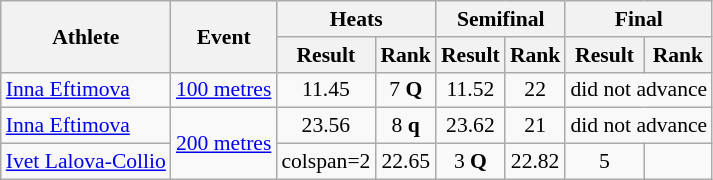<table class="wikitable" border="1" style="font-size:90%">
<tr>
<th rowspan="2">Athlete</th>
<th rowspan="2">Event</th>
<th colspan="2">Heats</th>
<th colspan="2">Semifinal</th>
<th colspan="2">Final</th>
</tr>
<tr>
<th>Result</th>
<th>Rank</th>
<th>Result</th>
<th>Rank</th>
<th>Result</th>
<th>Rank</th>
</tr>
<tr align=center>
<td align=left><a href='#'>Inna Eftimova</a></td>
<td align=left><a href='#'>100 metres</a></td>
<td>11.45</td>
<td>7 <strong>Q</strong></td>
<td>11.52</td>
<td>22</td>
<td align=center colspan=2>did not advance</td>
</tr>
<tr align=center>
<td align=left><a href='#'>Inna Eftimova</a></td>
<td align=left rowspan=2><a href='#'>200 metres</a></td>
<td>23.56</td>
<td>8 <strong>q</strong></td>
<td>23.62</td>
<td>21</td>
<td align=center colspan=2>did not advance</td>
</tr>
<tr align=center>
<td align=left><a href='#'>Ivet Lalova-Collio</a></td>
<td>colspan=2</td>
<td>22.65</td>
<td>3 <strong>Q</strong></td>
<td>22.82</td>
<td>5</td>
</tr>
</table>
